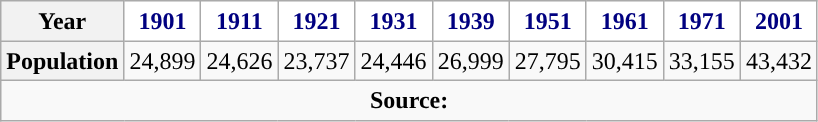<table class="wikitable" style=" border:0; text-align:center; line-height:120%;">
<tr>
<th>Year</th>
<th style="background:#fff; color:navy;">1901</th>
<th style="background:#fff; color:navy;">1911</th>
<th style="background:#fff; color:navy;">1921</th>
<th style="background:#fff; color:navy;">1931</th>
<th style="background:#fff; color:navy;">1939</th>
<th style="background:#fff; color:navy;">1951</th>
<th style="background:#fff; color:navy;">1961</th>
<th style="background:#fff; color:navy;">1971</th>
<th style="background:#fff; color:navy;">2001</th>
</tr>
<tr style="text-align:center;">
<th>Population</th>
<td>24,899</td>
<td>24,626</td>
<td>23,737</td>
<td>24,446</td>
<td>26,999</td>
<td>27,795</td>
<td>30,415</td>
<td>33,155</td>
<td>43,432</td>
</tr>
<tr>
<td colspan="19" style="text-align:center;"><strong>Source: </strong></td>
</tr>
</table>
